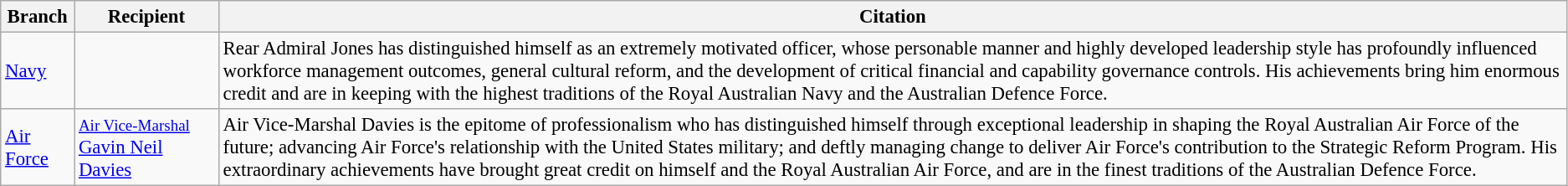<table class="wikitable" style="font-size:95%;">
<tr>
<th>Branch</th>
<th>Recipient</th>
<th>Citation</th>
</tr>
<tr>
<td><a href='#'>Navy</a></td>
<td></td>
<td>Rear Admiral Jones has distinguished himself as an extremely motivated officer, whose personable manner and highly developed leadership style has profoundly influenced workforce management outcomes, general cultural reform, and the development of critical financial and capability governance controls. His achievements bring him enormous credit and are in keeping with the highest traditions of the Royal Australian Navy and the Australian Defence Force.</td>
</tr>
<tr>
<td><a href='#'>Air Force</a></td>
<td><small><a href='#'>Air Vice-Marshal</a></small> <a href='#'>Gavin Neil Davies</a> </td>
<td>Air Vice-Marshal Davies is the epitome of professionalism who has distinguished himself through exceptional leadership in shaping the Royal Australian Air Force of the future; advancing Air Force's relationship with the United States military; and deftly managing change to deliver Air Force's contribution to the Strategic Reform Program. His extraordinary achievements have brought great credit on himself and the Royal Australian Air Force, and are in the finest traditions of the Australian Defence Force.</td>
</tr>
</table>
